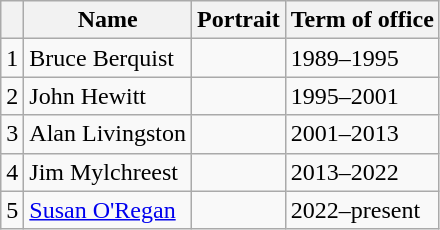<table class="wikitable">
<tr>
<th></th>
<th>Name</th>
<th>Portrait</th>
<th>Term of office</th>
</tr>
<tr>
<td align=center>1</td>
<td>Bruce Berquist</td>
<td></td>
<td>1989–1995</td>
</tr>
<tr>
<td align=center>2</td>
<td>John Hewitt</td>
<td></td>
<td>1995–2001</td>
</tr>
<tr>
<td align=center>3</td>
<td>Alan Livingston</td>
<td></td>
<td>2001–2013</td>
</tr>
<tr>
<td align=center>4</td>
<td>Jim Mylchreest</td>
<td></td>
<td>2013–2022</td>
</tr>
<tr>
<td align=center>5</td>
<td><a href='#'>Susan O'Regan</a></td>
<td></td>
<td>2022–present</td>
</tr>
</table>
